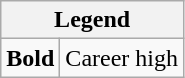<table class="wikitable">
<tr>
<th colspan="2">Legend</th>
</tr>
<tr>
<td><strong>Bold</strong></td>
<td>Career high</td>
</tr>
</table>
